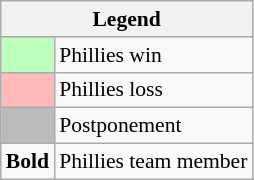<table class="wikitable" style="font-size:90%">
<tr>
<th colspan="2">Legend</th>
</tr>
<tr>
<td style="background:#bfb;"> </td>
<td>Phillies win</td>
</tr>
<tr>
<td style="background:#fbb;"> </td>
<td>Phillies loss</td>
</tr>
<tr>
<td style="background:#bbb;"> </td>
<td>Postponement</td>
</tr>
<tr>
<td><strong>Bold</strong></td>
<td>Phillies team member</td>
</tr>
</table>
